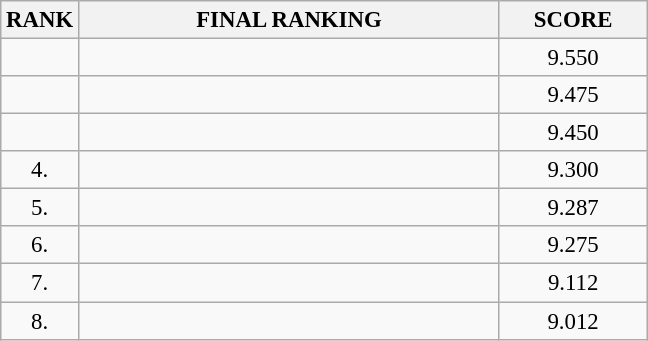<table class="wikitable" style="font-size:95%;">
<tr>
<th>RANK</th>
<th align="left" style="width: 18em">FINAL RANKING</th>
<th align="center" style="width: 6em">SCORE</th>
</tr>
<tr>
<td align="center"></td>
<td></td>
<td align="center">9.550</td>
</tr>
<tr>
<td align="center"></td>
<td></td>
<td align="center">9.475</td>
</tr>
<tr>
<td align="center"></td>
<td></td>
<td align="center">9.450</td>
</tr>
<tr>
<td align="center">4.</td>
<td></td>
<td align="center">9.300</td>
</tr>
<tr>
<td align="center">5.</td>
<td></td>
<td align="center">9.287</td>
</tr>
<tr>
<td align="center">6.</td>
<td></td>
<td align="center">9.275</td>
</tr>
<tr>
<td align="center">7.</td>
<td></td>
<td align="center">9.112</td>
</tr>
<tr>
<td align="center">8.</td>
<td></td>
<td align="center">9.012</td>
</tr>
</table>
